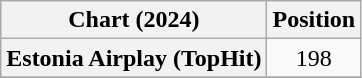<table class="wikitable plainrowheaders" style="text-align:center">
<tr>
<th>Chart (2024)</th>
<th>Position</th>
</tr>
<tr>
<th scope="row">Estonia Airplay (TopHit)</th>
<td>198</td>
</tr>
<tr>
</tr>
</table>
